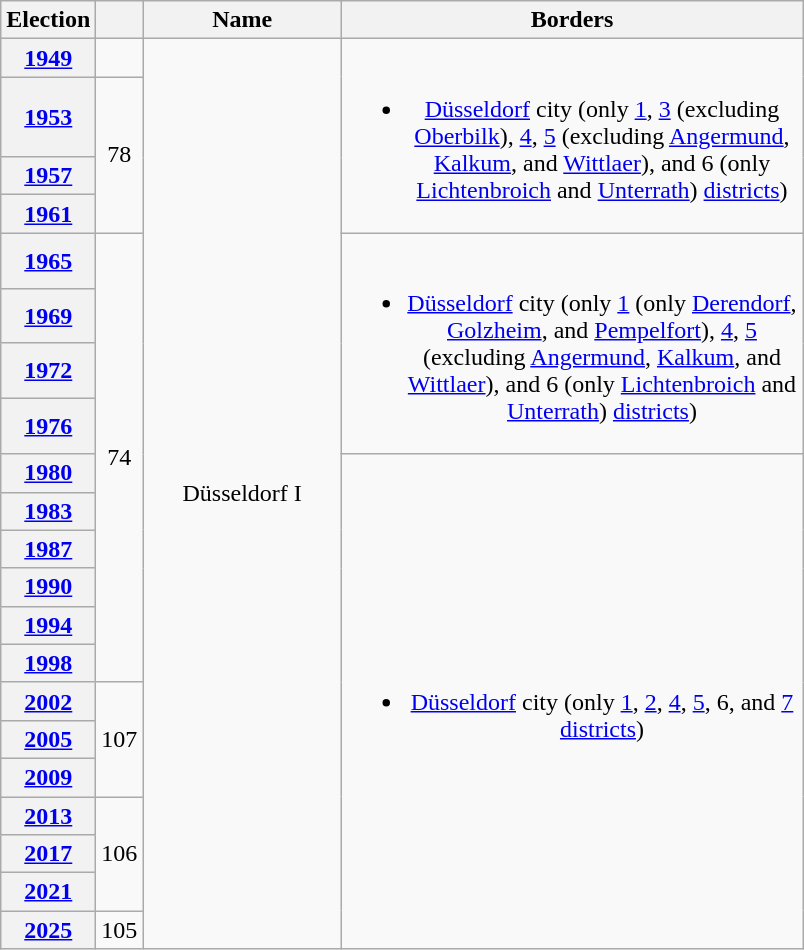<table class=wikitable style="text-align:center">
<tr>
<th>Election</th>
<th></th>
<th width=125px>Name</th>
<th width=300px>Borders</th>
</tr>
<tr>
<th><a href='#'>1949</a></th>
<td></td>
<td rowspan=21>Düsseldorf I</td>
<td rowspan=4><br><ul><li><a href='#'>Düsseldorf</a> city (only <a href='#'>1</a>, <a href='#'>3</a> (excluding <a href='#'>Oberbilk</a>), <a href='#'>4</a>, <a href='#'>5</a> (excluding <a href='#'>Angermund</a>, <a href='#'>Kalkum</a>, and <a href='#'>Wittlaer</a>), and 6 (only <a href='#'>Lichtenbroich</a> and <a href='#'>Unterrath</a>) <a href='#'>districts</a>)</li></ul></td>
</tr>
<tr>
<th><a href='#'>1953</a></th>
<td rowspan=3>78</td>
</tr>
<tr>
<th><a href='#'>1957</a></th>
</tr>
<tr>
<th><a href='#'>1961</a></th>
</tr>
<tr>
<th><a href='#'>1965</a></th>
<td rowspan=10>74</td>
<td rowspan=4><br><ul><li><a href='#'>Düsseldorf</a> city (only <a href='#'>1</a> (only <a href='#'>Derendorf</a>, <a href='#'>Golzheim</a>, and <a href='#'>Pempelfort</a>), <a href='#'>4</a>, <a href='#'>5</a> (excluding <a href='#'>Angermund</a>, <a href='#'>Kalkum</a>, and <a href='#'>Wittlaer</a>), and 6 (only <a href='#'>Lichtenbroich</a> and <a href='#'>Unterrath</a>) <a href='#'>districts</a>)</li></ul></td>
</tr>
<tr>
<th><a href='#'>1969</a></th>
</tr>
<tr>
<th><a href='#'>1972</a></th>
</tr>
<tr>
<th><a href='#'>1976</a></th>
</tr>
<tr>
<th><a href='#'>1980</a></th>
<td rowspan=13><br><ul><li><a href='#'>Düsseldorf</a> city (only <a href='#'>1</a>, <a href='#'>2</a>, <a href='#'>4</a>, <a href='#'>5</a>, 6, and <a href='#'>7</a> <a href='#'>districts</a>)</li></ul></td>
</tr>
<tr>
<th><a href='#'>1983</a></th>
</tr>
<tr>
<th><a href='#'>1987</a></th>
</tr>
<tr>
<th><a href='#'>1990</a></th>
</tr>
<tr>
<th><a href='#'>1994</a></th>
</tr>
<tr>
<th><a href='#'>1998</a></th>
</tr>
<tr>
<th><a href='#'>2002</a></th>
<td rowspan=3>107</td>
</tr>
<tr>
<th><a href='#'>2005</a></th>
</tr>
<tr>
<th><a href='#'>2009</a></th>
</tr>
<tr>
<th><a href='#'>2013</a></th>
<td rowspan=3>106</td>
</tr>
<tr>
<th><a href='#'>2017</a></th>
</tr>
<tr>
<th><a href='#'>2021</a></th>
</tr>
<tr>
<th><a href='#'>2025</a></th>
<td>105</td>
</tr>
</table>
